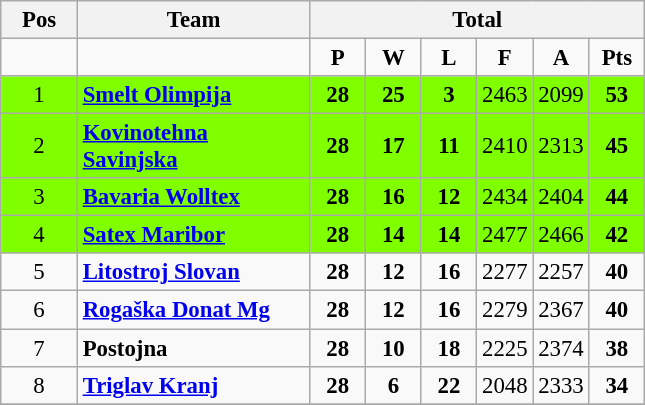<table class=wikitable style="text-align: center; font-size:95%">
<tr>
<th width="44">Pos</th>
<th width="148">Team</th>
<th colspan=7>Total</th>
</tr>
<tr>
<td></td>
<td></td>
<td width="30"><strong>P</strong></td>
<td width="30"><strong>W</strong></td>
<td width="30"><strong>L</strong></td>
<td width="30"><strong>F</strong></td>
<td width="30"><strong>A</strong></td>
<td width="30"><strong>Pts</strong></td>
</tr>
<tr bgcolor="#7fff00">
<td>1</td>
<td align="left"><strong><a href='#'>Smelt Olimpija</a></strong></td>
<td><strong>28</strong></td>
<td><strong>25</strong></td>
<td><strong>3</strong></td>
<td>2463</td>
<td>2099</td>
<td><strong>53</strong></td>
</tr>
<tr bgcolor="#7fff00">
<td>2</td>
<td align="left"><strong><a href='#'>Kovinotehna Savinjska</a></strong></td>
<td><strong>28</strong></td>
<td><strong>17</strong></td>
<td><strong>11</strong></td>
<td>2410</td>
<td>2313</td>
<td><strong>45</strong></td>
</tr>
<tr bgcolor="#7fff00">
<td>3</td>
<td align="left"><strong><a href='#'>Bavaria Wolltex</a></strong></td>
<td><strong>28</strong></td>
<td><strong>16</strong></td>
<td><strong>12</strong></td>
<td>2434</td>
<td>2404</td>
<td><strong>44</strong></td>
</tr>
<tr bgcolor="#7fff00">
<td>4</td>
<td align="left"><strong><a href='#'>Satex Maribor</a></strong></td>
<td><strong>28</strong></td>
<td><strong>14</strong></td>
<td><strong>14</strong></td>
<td>2477</td>
<td>2466</td>
<td><strong>42</strong></td>
</tr>
<tr>
<td>5</td>
<td align="left"><strong><a href='#'>Litostroj Slovan</a></strong></td>
<td><strong>28</strong></td>
<td><strong>12</strong></td>
<td><strong>16</strong></td>
<td>2277</td>
<td>2257</td>
<td><strong>40</strong></td>
</tr>
<tr>
<td>6</td>
<td align="left"><strong><a href='#'>Rogaška Donat Mg</a></strong></td>
<td><strong>28</strong></td>
<td><strong>12</strong></td>
<td><strong>16</strong></td>
<td>2279</td>
<td>2367</td>
<td><strong>40</strong></td>
</tr>
<tr>
<td>7</td>
<td align="left"><strong>Postojna</strong></td>
<td><strong>28</strong></td>
<td><strong>10</strong></td>
<td><strong>18</strong></td>
<td>2225</td>
<td>2374</td>
<td><strong>38</strong></td>
</tr>
<tr>
<td>8</td>
<td align="left"><strong><a href='#'>Triglav Kranj</a></strong></td>
<td><strong>28</strong></td>
<td><strong>6</strong></td>
<td><strong>22</strong></td>
<td>2048</td>
<td>2333</td>
<td><strong>34</strong></td>
</tr>
<tr>
</tr>
</table>
